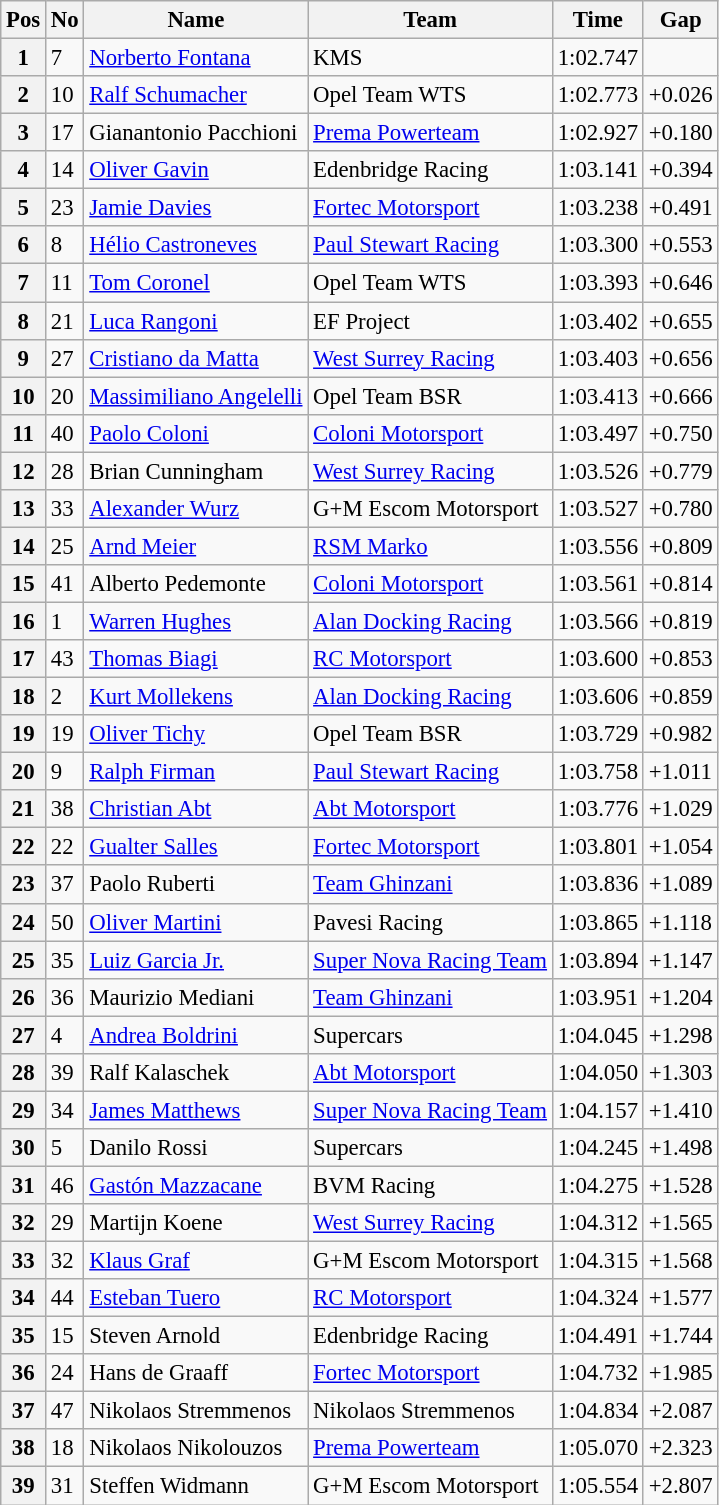<table class="wikitable" style="font-size: 95%">
<tr>
<th>Pos</th>
<th>No</th>
<th>Name</th>
<th>Team</th>
<th>Time</th>
<th>Gap</th>
</tr>
<tr>
<th>1</th>
<td>7</td>
<td> <a href='#'>Norberto Fontana</a></td>
<td>KMS</td>
<td>1:02.747</td>
<td></td>
</tr>
<tr>
<th>2</th>
<td>10</td>
<td> <a href='#'>Ralf Schumacher</a></td>
<td>Opel Team WTS</td>
<td>1:02.773</td>
<td>+0.026</td>
</tr>
<tr>
<th>3</th>
<td>17</td>
<td> Gianantonio Pacchioni</td>
<td><a href='#'>Prema Powerteam</a></td>
<td>1:02.927</td>
<td>+0.180</td>
</tr>
<tr>
<th>4</th>
<td>14</td>
<td> <a href='#'>Oliver Gavin</a></td>
<td>Edenbridge Racing</td>
<td>1:03.141</td>
<td>+0.394</td>
</tr>
<tr>
<th>5</th>
<td>23</td>
<td> <a href='#'>Jamie Davies</a></td>
<td><a href='#'>Fortec Motorsport</a></td>
<td>1:03.238</td>
<td>+0.491</td>
</tr>
<tr>
<th>6</th>
<td>8</td>
<td> <a href='#'>Hélio Castroneves</a></td>
<td><a href='#'>Paul Stewart Racing</a></td>
<td>1:03.300</td>
<td>+0.553</td>
</tr>
<tr>
<th>7</th>
<td>11</td>
<td> <a href='#'>Tom Coronel</a></td>
<td>Opel Team WTS</td>
<td>1:03.393</td>
<td>+0.646</td>
</tr>
<tr>
<th>8</th>
<td>21</td>
<td> <a href='#'>Luca Rangoni</a></td>
<td>EF Project</td>
<td>1:03.402</td>
<td>+0.655</td>
</tr>
<tr>
<th>9</th>
<td>27</td>
<td> <a href='#'>Cristiano da Matta</a></td>
<td><a href='#'>West Surrey Racing</a></td>
<td>1:03.403</td>
<td>+0.656</td>
</tr>
<tr>
<th>10</th>
<td>20</td>
<td> <a href='#'>Massimiliano Angelelli</a></td>
<td>Opel Team BSR</td>
<td>1:03.413</td>
<td>+0.666</td>
</tr>
<tr>
<th>11</th>
<td>40</td>
<td> <a href='#'>Paolo Coloni</a></td>
<td><a href='#'>Coloni Motorsport</a></td>
<td>1:03.497</td>
<td>+0.750</td>
</tr>
<tr>
<th>12</th>
<td>28</td>
<td> Brian Cunningham</td>
<td><a href='#'>West Surrey Racing</a></td>
<td>1:03.526</td>
<td>+0.779</td>
</tr>
<tr>
<th>13</th>
<td>33</td>
<td> <a href='#'>Alexander Wurz</a></td>
<td>G+M Escom Motorsport</td>
<td>1:03.527</td>
<td>+0.780</td>
</tr>
<tr>
<th>14</th>
<td>25</td>
<td> <a href='#'>Arnd Meier</a></td>
<td><a href='#'>RSM Marko</a></td>
<td>1:03.556</td>
<td>+0.809</td>
</tr>
<tr>
<th>15</th>
<td>41</td>
<td> Alberto Pedemonte</td>
<td><a href='#'>Coloni Motorsport</a></td>
<td>1:03.561</td>
<td>+0.814</td>
</tr>
<tr>
<th>16</th>
<td>1</td>
<td> <a href='#'>Warren Hughes</a></td>
<td><a href='#'>Alan Docking Racing</a></td>
<td>1:03.566</td>
<td>+0.819</td>
</tr>
<tr>
<th>17</th>
<td>43</td>
<td> <a href='#'>Thomas Biagi</a></td>
<td><a href='#'>RC Motorsport</a></td>
<td>1:03.600</td>
<td>+0.853</td>
</tr>
<tr>
<th>18</th>
<td>2</td>
<td> <a href='#'>Kurt Mollekens</a></td>
<td><a href='#'>Alan Docking Racing</a></td>
<td>1:03.606</td>
<td>+0.859</td>
</tr>
<tr>
<th>19</th>
<td>19</td>
<td> <a href='#'>Oliver Tichy</a></td>
<td>Opel Team BSR</td>
<td>1:03.729</td>
<td>+0.982</td>
</tr>
<tr>
<th>20</th>
<td>9</td>
<td> <a href='#'>Ralph Firman</a></td>
<td><a href='#'>Paul Stewart Racing</a></td>
<td>1:03.758</td>
<td>+1.011</td>
</tr>
<tr>
<th>21</th>
<td>38</td>
<td> <a href='#'>Christian Abt</a></td>
<td><a href='#'>Abt Motorsport</a></td>
<td>1:03.776</td>
<td>+1.029</td>
</tr>
<tr>
<th>22</th>
<td>22</td>
<td> <a href='#'>Gualter Salles</a></td>
<td><a href='#'>Fortec Motorsport</a></td>
<td>1:03.801</td>
<td>+1.054</td>
</tr>
<tr>
<th>23</th>
<td>37</td>
<td> Paolo Ruberti</td>
<td><a href='#'>Team Ghinzani</a></td>
<td>1:03.836</td>
<td>+1.089</td>
</tr>
<tr>
<th>24</th>
<td>50</td>
<td> <a href='#'>Oliver Martini</a></td>
<td>Pavesi Racing</td>
<td>1:03.865</td>
<td>+1.118</td>
</tr>
<tr>
<th>25</th>
<td>35</td>
<td> <a href='#'>Luiz Garcia Jr.</a></td>
<td><a href='#'>Super Nova Racing Team</a></td>
<td>1:03.894</td>
<td>+1.147</td>
</tr>
<tr>
<th>26</th>
<td>36</td>
<td> Maurizio Mediani</td>
<td><a href='#'>Team Ghinzani</a></td>
<td>1:03.951</td>
<td>+1.204</td>
</tr>
<tr>
<th>27</th>
<td>4</td>
<td> <a href='#'>Andrea Boldrini</a></td>
<td>Supercars</td>
<td>1:04.045</td>
<td>+1.298</td>
</tr>
<tr>
<th>28</th>
<td>39</td>
<td> Ralf Kalaschek</td>
<td><a href='#'>Abt Motorsport</a></td>
<td>1:04.050</td>
<td>+1.303</td>
</tr>
<tr>
<th>29</th>
<td>34</td>
<td> <a href='#'>James Matthews</a></td>
<td><a href='#'>Super Nova Racing Team</a></td>
<td>1:04.157</td>
<td>+1.410</td>
</tr>
<tr>
<th>30</th>
<td>5</td>
<td> Danilo Rossi</td>
<td>Supercars</td>
<td>1:04.245</td>
<td>+1.498</td>
</tr>
<tr>
<th>31</th>
<td>46</td>
<td> <a href='#'>Gastón Mazzacane</a></td>
<td>BVM Racing</td>
<td>1:04.275</td>
<td>+1.528</td>
</tr>
<tr>
<th>32</th>
<td>29</td>
<td> Martijn Koene</td>
<td><a href='#'>West Surrey Racing</a></td>
<td>1:04.312</td>
<td>+1.565</td>
</tr>
<tr>
<th>33</th>
<td>32</td>
<td> <a href='#'>Klaus Graf</a></td>
<td>G+M Escom Motorsport</td>
<td>1:04.315</td>
<td>+1.568</td>
</tr>
<tr>
<th>34</th>
<td>44</td>
<td> <a href='#'>Esteban Tuero</a></td>
<td><a href='#'>RC Motorsport</a></td>
<td>1:04.324</td>
<td>+1.577</td>
</tr>
<tr>
<th>35</th>
<td>15</td>
<td> Steven Arnold</td>
<td>Edenbridge Racing</td>
<td>1:04.491</td>
<td>+1.744</td>
</tr>
<tr>
<th>36</th>
<td>24</td>
<td> Hans de Graaff</td>
<td><a href='#'>Fortec Motorsport</a></td>
<td>1:04.732</td>
<td>+1.985</td>
</tr>
<tr>
<th>37</th>
<td>47</td>
<td> Nikolaos Stremmenos</td>
<td>Nikolaos Stremmenos</td>
<td>1:04.834</td>
<td>+2.087</td>
</tr>
<tr>
<th>38</th>
<td>18</td>
<td> Nikolaos Nikolouzos</td>
<td><a href='#'>Prema Powerteam</a></td>
<td>1:05.070</td>
<td>+2.323</td>
</tr>
<tr>
<th>39</th>
<td>31</td>
<td> Steffen Widmann</td>
<td>G+M Escom Motorsport</td>
<td>1:05.554</td>
<td>+2.807</td>
</tr>
</table>
